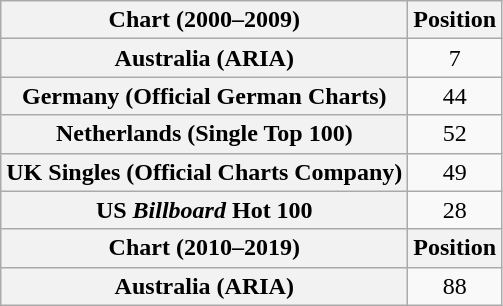<table class="wikitable plainrowheaders sortable">
<tr>
<th>Chart (2000–2009)</th>
<th>Position</th>
</tr>
<tr>
<th scope="row">Australia (ARIA)</th>
<td style="text-align:center;">7</td>
</tr>
<tr>
<th scope="row">Germany (Official German Charts)</th>
<td style="text-align:center;">44</td>
</tr>
<tr>
<th scope="row">Netherlands (Single Top 100)</th>
<td align="center">52</td>
</tr>
<tr>
<th scope="row">UK Singles (Official Charts Company)</th>
<td style="text-align:center;">49</td>
</tr>
<tr>
<th scope="row">US <em>Billboard</em> Hot 100</th>
<td style="text-align:center;">28</td>
</tr>
<tr>
<th>Chart (2010–2019)</th>
<th>Position</th>
</tr>
<tr>
<th scope="row">Australia (ARIA)</th>
<td style="text-align:center;">88</td>
</tr>
</table>
